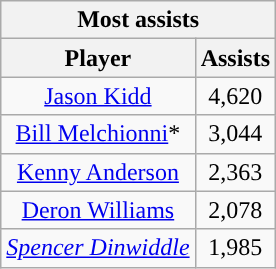<table class="wikitable sortable" style="text-align:center">
<tr>
<th colspan="2" style="text-align:center; ">Most assists</th>
</tr>
<tr>
<th style="text-align:center; ">Player</th>
<th style="text-align:center; ">Assists</th>
</tr>
<tr>
<td><a href='#'>Jason Kidd</a></td>
<td>4,620</td>
</tr>
<tr>
<td><a href='#'>Bill Melchionni</a>*</td>
<td>3,044</td>
</tr>
<tr>
<td><a href='#'>Kenny Anderson</a></td>
<td>2,363</td>
</tr>
<tr>
<td><a href='#'>Deron Williams</a></td>
<td>2,078</td>
</tr>
<tr>
<td><em><a href='#'>Spencer Dinwiddle</a></em></td>
<td>1,985</td>
</tr>
</table>
